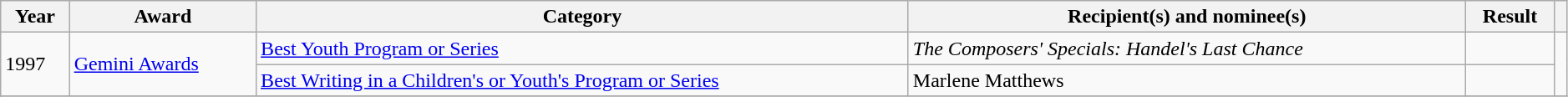<table class="wikitable" style="width: 99%;">
<tr>
<th scope="col">Year</th>
<th scope="col">Award</th>
<th scope="col">Category</th>
<th scope="col">Recipient(s) and nominee(s)</th>
<th scope="col">Result</th>
<th scope="col"></th>
</tr>
<tr>
<td rowspan=2>1997</td>
<td rowspan=2><a href='#'>Gemini Awards</a></td>
<td><a href='#'>Best Youth Program or Series</a></td>
<td><em>The Composers' Specials: Handel's Last Chance</em></td>
<td></td>
<td rowspan=2></td>
</tr>
<tr>
<td><a href='#'>Best Writing in a Children's or Youth's Program or Series</a></td>
<td>Marlene Matthews</td>
<td></td>
</tr>
<tr>
</tr>
</table>
